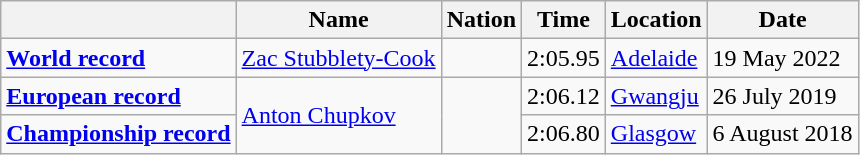<table class=wikitable>
<tr>
<th></th>
<th>Name</th>
<th>Nation</th>
<th>Time</th>
<th>Location</th>
<th>Date</th>
</tr>
<tr>
<td><strong><a href='#'>World record</a></strong></td>
<td><a href='#'>Zac Stubblety-Cook</a></td>
<td></td>
<td>2:05.95</td>
<td><a href='#'>Adelaide</a></td>
<td>19 May 2022</td>
</tr>
<tr>
<td><strong><a href='#'>European record</a></strong></td>
<td rowspan=2><a href='#'>Anton Chupkov</a></td>
<td rowspan=2></td>
<td>2:06.12</td>
<td><a href='#'>Gwangju</a></td>
<td>26 July 2019</td>
</tr>
<tr>
<td><strong><a href='#'>Championship record</a></strong></td>
<td>2:06.80</td>
<td><a href='#'>Glasgow</a></td>
<td>6 August 2018</td>
</tr>
</table>
